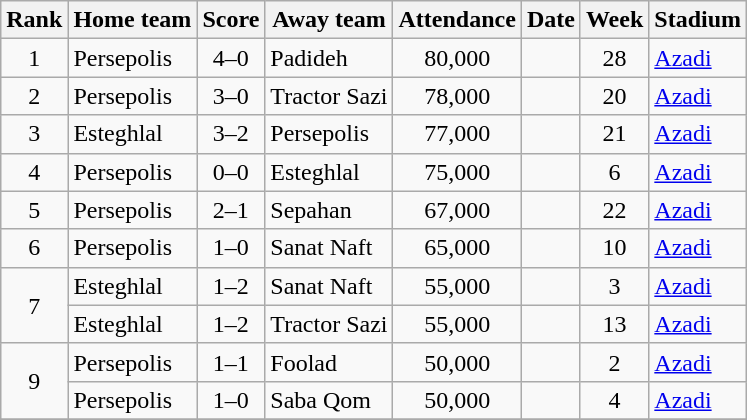<table class="wikitable sortable">
<tr>
<th>Rank</th>
<th>Home team</th>
<th>Score</th>
<th>Away team</th>
<th>Attendance</th>
<th>Date</th>
<th>Week</th>
<th>Stadium</th>
</tr>
<tr>
<td align=center>1</td>
<td>Persepolis</td>
<td align=center>4–0</td>
<td>Padideh</td>
<td align=center>80,000</td>
<td></td>
<td align=center>28</td>
<td><a href='#'>Azadi</a></td>
</tr>
<tr>
<td align=center>2</td>
<td>Persepolis</td>
<td align=center>3–0</td>
<td>Tractor Sazi</td>
<td align=center>78,000</td>
<td></td>
<td align=center>20</td>
<td><a href='#'>Azadi</a></td>
</tr>
<tr>
<td align=center>3</td>
<td>Esteghlal</td>
<td align=center>3–2</td>
<td>Persepolis</td>
<td align=center>77,000</td>
<td></td>
<td align=center>21</td>
<td><a href='#'>Azadi</a></td>
</tr>
<tr>
<td align=center>4</td>
<td>Persepolis</td>
<td align=center>0–0</td>
<td>Esteghlal</td>
<td align=center>75,000</td>
<td></td>
<td align=center>6</td>
<td><a href='#'>Azadi</a></td>
</tr>
<tr>
<td align=center>5</td>
<td>Persepolis</td>
<td align=center>2–1</td>
<td>Sepahan</td>
<td align=center>67,000</td>
<td></td>
<td align=center>22</td>
<td><a href='#'>Azadi</a></td>
</tr>
<tr>
<td align=center>6</td>
<td>Persepolis</td>
<td align=center>1–0</td>
<td>Sanat Naft</td>
<td align=center>65,000</td>
<td></td>
<td align=center>10</td>
<td><a href='#'>Azadi</a></td>
</tr>
<tr>
<td align=center rowspan="2">7</td>
<td>Esteghlal</td>
<td align=center>1–2</td>
<td>Sanat Naft</td>
<td align=center>55,000</td>
<td></td>
<td align=center>3</td>
<td><a href='#'>Azadi</a></td>
</tr>
<tr>
<td>Esteghlal</td>
<td align=center>1–2</td>
<td>Tractor Sazi</td>
<td align=center>55,000</td>
<td></td>
<td align=center>13</td>
<td><a href='#'>Azadi</a></td>
</tr>
<tr>
<td align=center rowspan="2">9</td>
<td>Persepolis</td>
<td align=center>1–1</td>
<td>Foolad</td>
<td align=center>50,000</td>
<td></td>
<td align=center>2</td>
<td><a href='#'>Azadi</a></td>
</tr>
<tr>
<td>Persepolis</td>
<td align=center>1–0</td>
<td>Saba Qom</td>
<td align=center>50,000</td>
<td></td>
<td align=center>4</td>
<td><a href='#'>Azadi</a></td>
</tr>
<tr>
</tr>
</table>
